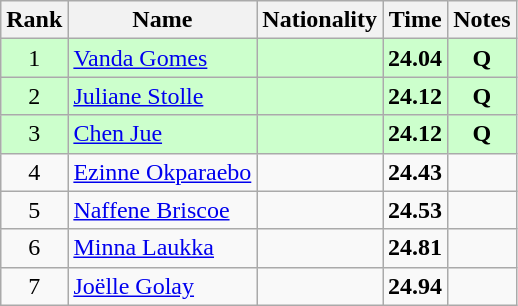<table class="wikitable sortable" style="text-align:center">
<tr>
<th>Rank</th>
<th>Name</th>
<th>Nationality</th>
<th>Time</th>
<th>Notes</th>
</tr>
<tr bgcolor=ccffcc>
<td>1</td>
<td align=left><a href='#'>Vanda Gomes</a></td>
<td align=left></td>
<td><strong>24.04</strong></td>
<td><strong>Q</strong></td>
</tr>
<tr bgcolor=ccffcc>
<td>2</td>
<td align=left><a href='#'>Juliane Stolle</a></td>
<td align=left></td>
<td><strong>24.12</strong></td>
<td><strong>Q</strong></td>
</tr>
<tr bgcolor=ccffcc>
<td>3</td>
<td align=left><a href='#'>Chen Jue</a></td>
<td align=left></td>
<td><strong>24.12</strong></td>
<td><strong>Q</strong></td>
</tr>
<tr>
<td>4</td>
<td align=left><a href='#'>Ezinne Okparaebo</a></td>
<td align=left></td>
<td><strong>24.43</strong></td>
<td></td>
</tr>
<tr>
<td>5</td>
<td align=left><a href='#'>Naffene Briscoe</a></td>
<td align=left></td>
<td><strong>24.53</strong></td>
<td></td>
</tr>
<tr>
<td>6</td>
<td align=left><a href='#'>Minna Laukka</a></td>
<td align=left></td>
<td><strong>24.81</strong></td>
<td></td>
</tr>
<tr>
<td>7</td>
<td align=left><a href='#'>Joëlle Golay</a></td>
<td align=left></td>
<td><strong>24.94</strong></td>
<td></td>
</tr>
</table>
